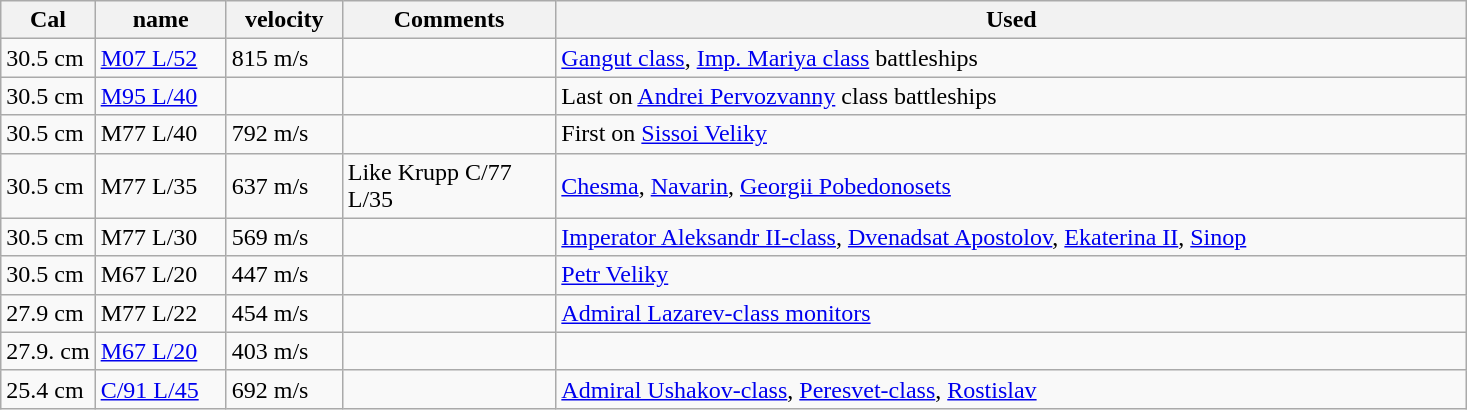<table class="wikitable">
<tr>
<th width="50">Cal</th>
<th width="80">name</th>
<th width="70">velocity</th>
<th width="135">Comments</th>
<th width="600">Used</th>
</tr>
<tr>
<td>30.5 cm</td>
<td><a href='#'>M07 L/52</a></td>
<td>815 m/s</td>
<td></td>
<td><a href='#'>Gangut class</a>, <a href='#'>Imp. Mariya class</a> battleships</td>
</tr>
<tr>
<td>30.5 cm</td>
<td><a href='#'>M95 L/40</a></td>
<td></td>
<td></td>
<td>Last on <a href='#'>Andrei Pervozvanny</a> class battleships</td>
</tr>
<tr>
<td>30.5 cm</td>
<td>M77 L/40</td>
<td>792 m/s</td>
<td></td>
<td>First on <a href='#'>Sissoi Veliky</a></td>
</tr>
<tr>
<td>30.5 cm</td>
<td>M77 L/35</td>
<td>637 m/s</td>
<td>Like Krupp C/77 L/35</td>
<td><a href='#'>Chesma</a>, <a href='#'>Navarin</a>, <a href='#'>Georgii Pobedonosets</a></td>
</tr>
<tr>
<td>30.5 cm</td>
<td>M77 L/30</td>
<td>569 m/s</td>
<td></td>
<td><a href='#'>Imperator Aleksandr II-class</a>, <a href='#'>Dvenadsat Apostolov</a>, <a href='#'>Ekaterina II</a>, <a href='#'>Sinop</a></td>
</tr>
<tr>
<td>30.5 cm</td>
<td>M67 L/20</td>
<td>447 m/s</td>
<td></td>
<td><a href='#'>Petr Veliky</a></td>
</tr>
<tr>
<td>27.9 cm</td>
<td>M77 L/22</td>
<td>454 m/s</td>
<td></td>
<td><a href='#'>Admiral Lazarev-class monitors</a></td>
</tr>
<tr>
<td>27.9. cm</td>
<td><a href='#'>M67 L/20</a></td>
<td>403 m/s</td>
<td></td>
<td></td>
</tr>
<tr>
<td>25.4 cm</td>
<td><a href='#'>C/91 L/45</a></td>
<td>692 m/s</td>
<td></td>
<td><a href='#'>Admiral Ushakov-class</a>, <a href='#'>Peresvet-class</a>, <a href='#'>Rostislav</a></td>
</tr>
</table>
